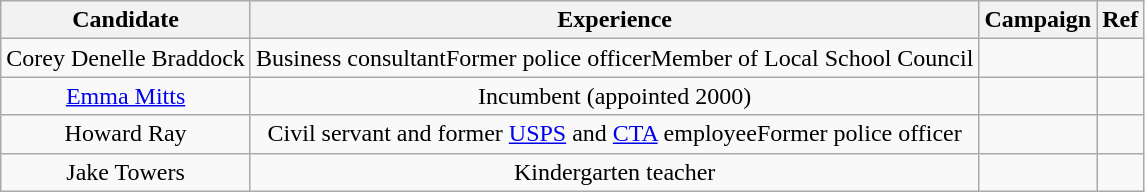<table class="wikitable" style="text-align:center">
<tr>
<th>Candidate</th>
<th>Experience</th>
<th>Campaign</th>
<th>Ref</th>
</tr>
<tr>
<td>Corey Denelle Braddock</td>
<td>Business consultantFormer police officerMember of Local School Council</td>
<td></td>
<td></td>
</tr>
<tr>
<td><a href='#'>Emma Mitts</a></td>
<td>Incumbent (appointed 2000)</td>
<td></td>
<td></td>
</tr>
<tr>
<td>Howard Ray</td>
<td>Civil servant and former <a href='#'>USPS</a> and <a href='#'>CTA</a> employeeFormer police officer</td>
<td></td>
<td></td>
</tr>
<tr>
<td>Jake Towers</td>
<td>Kindergarten teacher</td>
<td></td>
<td></td>
</tr>
</table>
